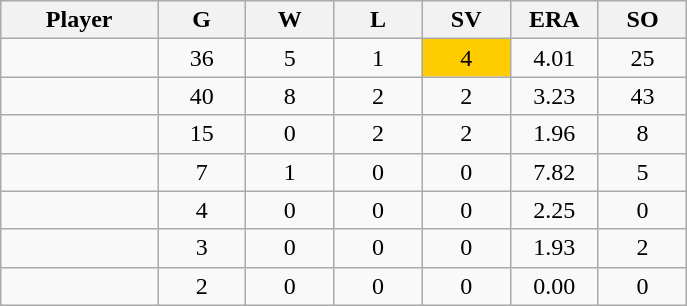<table class="wikitable sortable">
<tr>
<th bgcolor="#DDDDFF" width="16%">Player</th>
<th bgcolor="#DDDDFF" width="9%">G</th>
<th bgcolor="#DDDDFF" width="9%">W</th>
<th bgcolor="#DDDDFF" width="9%">L</th>
<th bgcolor="#DDDDFF" width="9%">SV</th>
<th bgcolor="#DDDDFF" width="9%">ERA</th>
<th bgcolor="#DDDDFF" width="9%">SO</th>
</tr>
<tr align="center">
<td></td>
<td>36</td>
<td>5</td>
<td>1</td>
<td bgcolor=#ffcc00>4</td>
<td>4.01</td>
<td>25</td>
</tr>
<tr align=center>
<td></td>
<td>40</td>
<td>8</td>
<td>2</td>
<td>2</td>
<td>3.23</td>
<td>43</td>
</tr>
<tr align="center">
<td></td>
<td>15</td>
<td>0</td>
<td>2</td>
<td>2</td>
<td>1.96</td>
<td>8</td>
</tr>
<tr align="center">
<td></td>
<td>7</td>
<td>1</td>
<td>0</td>
<td>0</td>
<td>7.82</td>
<td>5</td>
</tr>
<tr align="center">
<td></td>
<td>4</td>
<td>0</td>
<td>0</td>
<td>0</td>
<td>2.25</td>
<td>0</td>
</tr>
<tr align="center">
<td></td>
<td>3</td>
<td>0</td>
<td>0</td>
<td>0</td>
<td>1.93</td>
<td>2</td>
</tr>
<tr align="center">
<td></td>
<td>2</td>
<td>0</td>
<td>0</td>
<td>0</td>
<td>0.00</td>
<td>0</td>
</tr>
</table>
